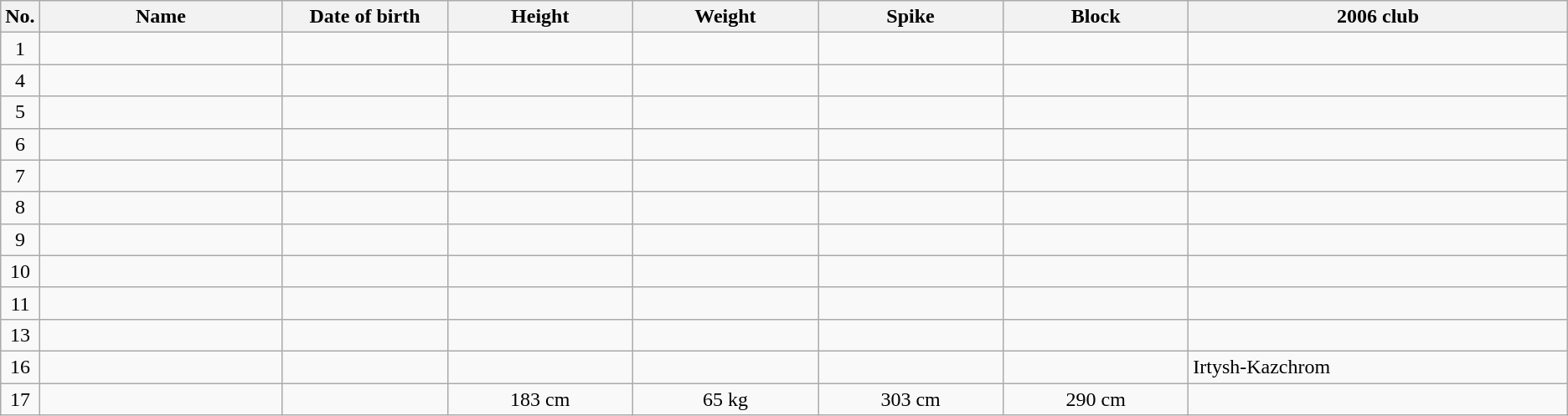<table class="wikitable sortable" style="font-size:100%; text-align:center;">
<tr>
<th>No.</th>
<th style="width:12em">Name</th>
<th style="width:8em">Date of birth</th>
<th style="width:9em">Height</th>
<th style="width:9em">Weight</th>
<th style="width:9em">Spike</th>
<th style="width:9em">Block</th>
<th style="width:19em">2006 club</th>
</tr>
<tr>
<td>1</td>
<td align=left></td>
<td align=right></td>
<td></td>
<td></td>
<td></td>
<td></td>
<td></td>
</tr>
<tr>
<td>4</td>
<td align=left></td>
<td align=right></td>
<td></td>
<td></td>
<td></td>
<td></td>
<td></td>
</tr>
<tr>
<td>5</td>
<td align=left></td>
<td align=right></td>
<td></td>
<td></td>
<td></td>
<td></td>
<td></td>
</tr>
<tr>
<td>6</td>
<td align=left></td>
<td align=right></td>
<td></td>
<td></td>
<td></td>
<td></td>
<td></td>
</tr>
<tr>
<td>7</td>
<td align=left></td>
<td></td>
<td></td>
<td></td>
<td></td>
<td></td>
<td></td>
</tr>
<tr>
<td>8</td>
<td align=left></td>
<td align=right></td>
<td></td>
<td></td>
<td></td>
<td></td>
<td></td>
</tr>
<tr>
<td>9</td>
<td align=left></td>
<td align=right></td>
<td></td>
<td></td>
<td></td>
<td></td>
<td></td>
</tr>
<tr>
<td>10</td>
<td align=left></td>
<td align=right></td>
<td></td>
<td></td>
<td></td>
<td></td>
<td></td>
</tr>
<tr>
<td>11</td>
<td align=left></td>
<td align=right></td>
<td></td>
<td></td>
<td></td>
<td></td>
<td></td>
</tr>
<tr>
<td>13</td>
<td align=left></td>
<td align=right></td>
<td></td>
<td></td>
<td></td>
<td></td>
<td></td>
</tr>
<tr>
<td>16</td>
<td align=left></td>
<td align=right></td>
<td></td>
<td></td>
<td></td>
<td></td>
<td align=left>Irtysh-Kazchrom</td>
</tr>
<tr>
<td>17</td>
<td align=left></td>
<td align=right></td>
<td>183 cm</td>
<td>65 kg</td>
<td>303 cm</td>
<td>290 cm</td>
<td></td>
</tr>
</table>
